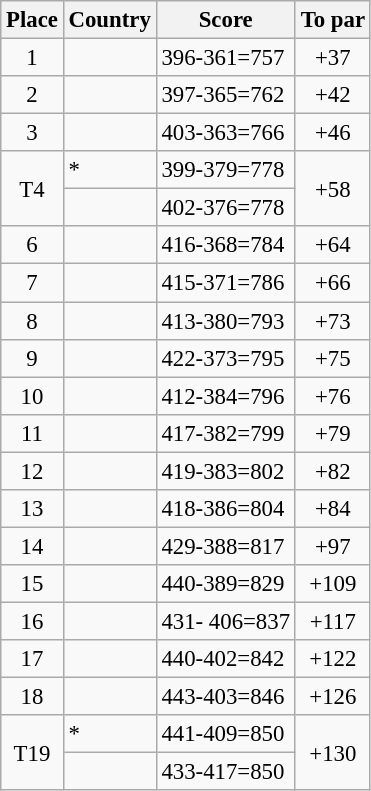<table class="wikitable" style="font-size:95%;">
<tr>
<th>Place</th>
<th>Country</th>
<th>Score</th>
<th>To par</th>
</tr>
<tr>
<td align=center>1</td>
<td></td>
<td>396-361=757</td>
<td align=center>+37</td>
</tr>
<tr>
<td align=center>2</td>
<td></td>
<td>397-365=762</td>
<td align=center>+42</td>
</tr>
<tr>
<td align=center>3</td>
<td></td>
<td>403-363=766</td>
<td align=center>+46</td>
</tr>
<tr>
<td rowspan="2" align="center">T4</td>
<td> *</td>
<td>399-379=778</td>
<td rowspan="2" align="center">+58</td>
</tr>
<tr>
<td></td>
<td>402-376=778</td>
</tr>
<tr>
<td align="center">6</td>
<td></td>
<td>416-368=784</td>
<td align="center">+64</td>
</tr>
<tr>
<td align=center>7</td>
<td></td>
<td>415-371=786</td>
<td align=center>+66</td>
</tr>
<tr>
<td align="center">8</td>
<td></td>
<td>413-380=793</td>
<td align="center">+73</td>
</tr>
<tr>
<td align="center">9</td>
<td></td>
<td>422-373=795</td>
<td align="center">+75</td>
</tr>
<tr>
<td align=center>10</td>
<td></td>
<td>412-384=796</td>
<td align=center>+76</td>
</tr>
<tr>
<td align="center">11</td>
<td></td>
<td>417-382=799</td>
<td align="center">+79</td>
</tr>
<tr>
<td align=center>12</td>
<td></td>
<td>419-383=802</td>
<td align=center>+82</td>
</tr>
<tr>
<td align="center">13</td>
<td></td>
<td>418-386=804</td>
<td align=center>+84</td>
</tr>
<tr>
<td align=center>14</td>
<td></td>
<td>429-388=817</td>
<td align=center>+97</td>
</tr>
<tr>
<td align="center">15</td>
<td></td>
<td>440-389=829</td>
<td align="center">+109</td>
</tr>
<tr>
<td align="center">16</td>
<td></td>
<td>431- 406=837</td>
<td align="center">+117</td>
</tr>
<tr>
<td align=center>17</td>
<td></td>
<td>440-402=842</td>
<td align=center>+122</td>
</tr>
<tr>
<td align="center">18</td>
<td></td>
<td>443-403=846</td>
<td align="center">+126</td>
</tr>
<tr>
<td rowspan="2" align="center">T19</td>
<td> *</td>
<td>441-409=850</td>
<td rowspan="2" align="center">+130</td>
</tr>
<tr>
<td></td>
<td>433-417=850</td>
</tr>
</table>
